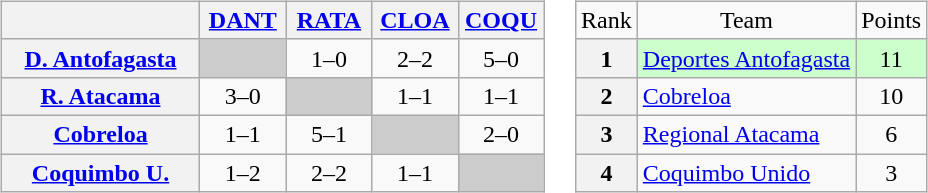<table>
<tr>
<td><br><table class="wikitable" style="text-align:center">
<tr>
<th width="125"> </th>
<th width="50"><a href='#'>DANT</a></th>
<th width="50"><a href='#'>RATA</a></th>
<th width="50"><a href='#'>CLOA</a></th>
<th width="50"><a href='#'>COQU</a></th>
</tr>
<tr>
<th><a href='#'>D. Antofagasta</a></th>
<td bgcolor="#CCCCCC"></td>
<td>1–0</td>
<td>2–2</td>
<td>5–0</td>
</tr>
<tr>
<th><a href='#'>R. Atacama</a></th>
<td>3–0</td>
<td bgcolor="#CCCCCC"></td>
<td>1–1</td>
<td>1–1</td>
</tr>
<tr>
<th><a href='#'>Cobreloa</a></th>
<td>1–1</td>
<td>5–1</td>
<td bgcolor="#CCCCCC"></td>
<td>2–0</td>
</tr>
<tr>
<th><a href='#'>Coquimbo U.</a></th>
<td>1–2</td>
<td>2–2</td>
<td>1–1</td>
<td bgcolor="#CCCCCC"></td>
</tr>
</table>
</td>
<td><br><table class="wikitable" style="text-align: center;">
<tr>
<td>Rank</td>
<td>Team</td>
<td>Points</td>
</tr>
<tr bgcolor="#ccffcc">
<th>1</th>
<td style="text-align: left;"><a href='#'>Deportes Antofagasta</a></td>
<td>11</td>
</tr>
<tr>
<th>2</th>
<td style="text-align: left;"><a href='#'>Cobreloa</a></td>
<td>10</td>
</tr>
<tr>
<th>3</th>
<td style="text-align: left;"><a href='#'>Regional Atacama</a></td>
<td>6</td>
</tr>
<tr>
<th>4</th>
<td style="text-align: left;"><a href='#'>Coquimbo Unido</a></td>
<td>3</td>
</tr>
</table>
</td>
</tr>
</table>
